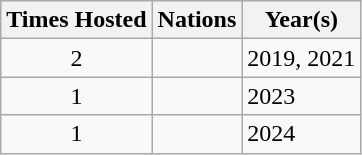<table class="wikitable">
<tr>
<th>Times Hosted</th>
<th>Nations</th>
<th>Year(s)</th>
</tr>
<tr>
<td align=center>2</td>
<td></td>
<td>2019, 2021</td>
</tr>
<tr>
<td align=center>1</td>
<td></td>
<td>2023</td>
</tr>
<tr>
<td align=center>1</td>
<td></td>
<td>2024</td>
</tr>
</table>
